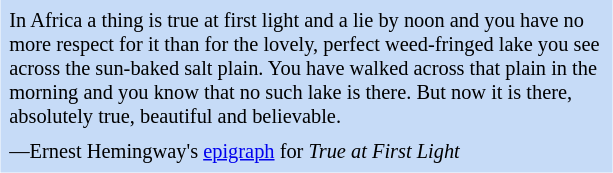<table class="toccolours" style="float: right; margin-left: 1em; margin-right: 2em; font-size: 85%; background:#c6dbf7; color:black; width:30em; max-width: 35%;" cellspacing="5">
<tr>
<td style="text-align: left;">In Africa a thing is true at first light and a lie by noon and you have no more respect for it than for the lovely, perfect weed-fringed lake you see across the sun-baked salt plain. You have walked across that plain in the morning and you know that no such lake is there. But now it is there, absolutely true, beautiful and believable.</td>
</tr>
<tr>
<td style="text"-align: left;">—Ernest Hemingway's  <a href='#'>epigraph</a> for <em>True at First Light</em></td>
</tr>
</table>
